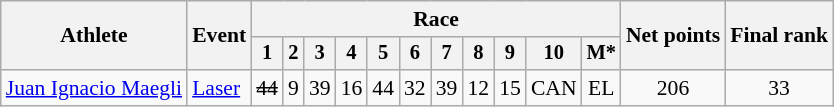<table class="wikitable" style="font-size:90%">
<tr>
<th rowspan="2">Athlete</th>
<th rowspan="2">Event</th>
<th colspan=11>Race</th>
<th rowspan=2>Net points</th>
<th rowspan=2>Final rank</th>
</tr>
<tr style="font-size:95%">
<th>1</th>
<th>2</th>
<th>3</th>
<th>4</th>
<th>5</th>
<th>6</th>
<th>7</th>
<th>8</th>
<th>9</th>
<th>10</th>
<th>M*</th>
</tr>
<tr align=center>
<td align=left><a href='#'>Juan Ignacio Maegli</a></td>
<td align=left><a href='#'>Laser</a></td>
<td><s>44</s></td>
<td>9</td>
<td>39</td>
<td>16</td>
<td>44</td>
<td>32</td>
<td>39</td>
<td>12</td>
<td>15</td>
<td>CAN</td>
<td>EL</td>
<td>206</td>
<td>33</td>
</tr>
</table>
